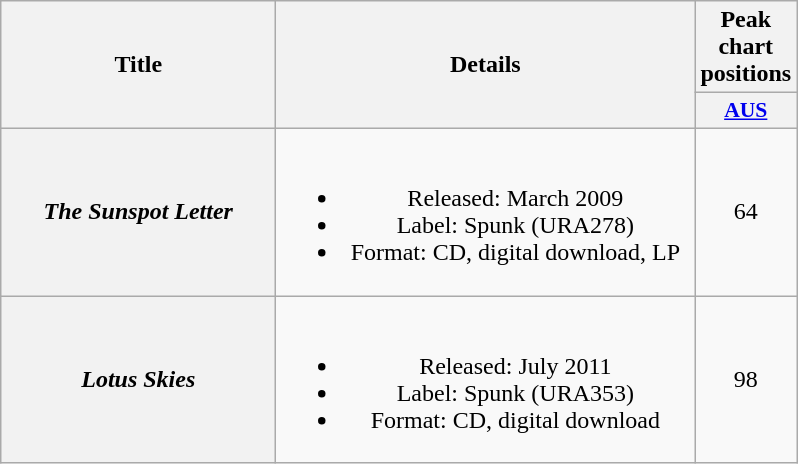<table class="wikitable plainrowheaders" style="text-align:center;" border="1">
<tr>
<th scope="col" rowspan="2" style="width:11em;">Title</th>
<th scope="col" rowspan="2" style="width:17em;">Details</th>
<th scope="col" colspan="1">Peak chart positions</th>
</tr>
<tr>
<th scope="col" style="width:3em;font-size:90%;"><a href='#'>AUS</a><br></th>
</tr>
<tr>
<th scope="row"><em>The Sunspot Letter</em></th>
<td><br><ul><li>Released: March 2009</li><li>Label: Spunk (URA278)</li><li>Format: CD, digital download, LP</li></ul></td>
<td>64</td>
</tr>
<tr>
<th scope="row"><em>Lotus Skies</em></th>
<td><br><ul><li>Released: July 2011</li><li>Label: Spunk (URA353)</li><li>Format: CD, digital download</li></ul></td>
<td>98</td>
</tr>
</table>
